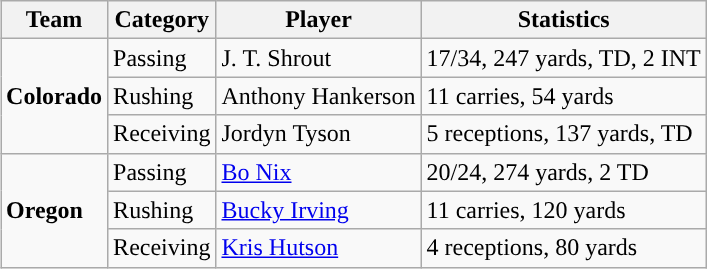<table class="wikitable" style="float: right;">
<tr>
<th>Team</th>
<th>Category</th>
<th>Player</th>
<th>Statistics</th>
</tr>
<tr>
<td rowspan=3><strong>Colorado</strong></td>
<td>Passing</td>
<td>J. T. Shrout</td>
<td>17/34, 247 yards, TD, 2 INT</td>
</tr>
<tr>
<td>Rushing</td>
<td>Anthony Hankerson</td>
<td>11 carries, 54 yards</td>
</tr>
<tr>
<td>Receiving</td>
<td>Jordyn Tyson</td>
<td>5 receptions, 137 yards, TD</td>
</tr>
<tr>
<td rowspan=3><strong>Oregon</strong></td>
<td>Passing</td>
<td><a href='#'>Bo Nix</a></td>
<td>20/24, 274 yards, 2 TD</td>
</tr>
<tr>
<td>Rushing</td>
<td><a href='#'>Bucky Irving</a></td>
<td>11 carries, 120 yards</td>
</tr>
<tr>
<td>Receiving</td>
<td><a href='#'>Kris Hutson</a></td>
<td>4 receptions, 80 yards</td>
</tr>
</table>
